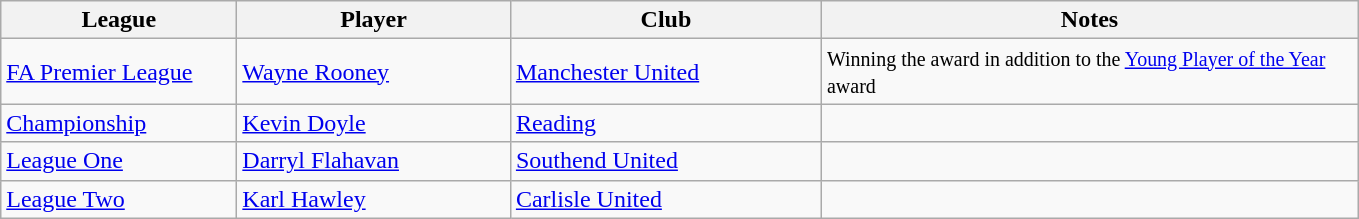<table class="wikitable">
<tr>
<th>League</th>
<th>Player</th>
<th>Club</th>
<th width=350px">Notes</th>
</tr>
<tr>
<td width="150px"><a href='#'>FA Premier League</a></td>
<td width="175px"> <a href='#'>Wayne Rooney</a></td>
<td width="200px"><a href='#'>Manchester United</a></td>
<td><small>Winning the award in addition to the <a href='#'>Young Player of the Year</a> award</small></td>
</tr>
<tr>
<td><a href='#'>Championship</a></td>
<td> <a href='#'>Kevin Doyle</a></td>
<td><a href='#'>Reading</a></td>
<td></td>
</tr>
<tr>
<td><a href='#'>League One</a></td>
<td> <a href='#'>Darryl Flahavan</a></td>
<td><a href='#'>Southend United</a></td>
<td></td>
</tr>
<tr>
<td><a href='#'>League Two</a></td>
<td> <a href='#'>Karl Hawley</a></td>
<td><a href='#'>Carlisle United</a></td>
<td></td>
</tr>
</table>
